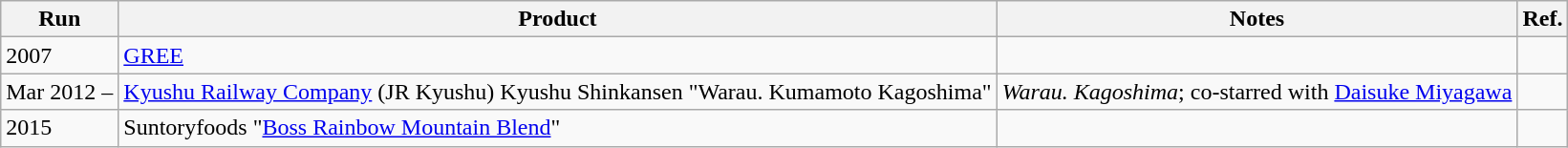<table class="wikitable">
<tr>
<th>Run</th>
<th>Product</th>
<th>Notes</th>
<th>Ref.</th>
</tr>
<tr>
<td>2007</td>
<td><a href='#'>GREE</a></td>
<td></td>
<td></td>
</tr>
<tr>
<td>Mar 2012 –</td>
<td><a href='#'>Kyushu Railway Company</a> (JR Kyushu) Kyushu Shinkansen "Warau. Kumamoto Kagoshima"</td>
<td><em>Warau. Kagoshima</em>; co-starred with <a href='#'>Daisuke Miyagawa</a></td>
<td></td>
</tr>
<tr>
<td>2015</td>
<td>Suntoryfoods "<a href='#'>Boss Rainbow Mountain Blend</a>"</td>
<td></td>
<td></td>
</tr>
</table>
